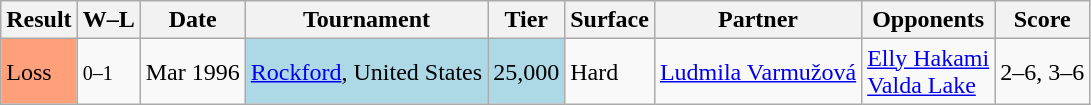<table class="sortable wikitable">
<tr>
<th>Result</th>
<th class=unsortable>W–L</th>
<th>Date</th>
<th>Tournament</th>
<th>Tier</th>
<th>Surface</th>
<th>Partner</th>
<th>Opponents</th>
<th class=unsortable>Score</th>
</tr>
<tr>
<td style="background:#ffa07a;">Loss</td>
<td><small>0–1</small></td>
<td>Mar 1996</td>
<td style="background:lightblue;"><a href='#'>Rockford</a>, United States</td>
<td style="background:lightblue;">25,000</td>
<td>Hard</td>
<td> <a href='#'>Ludmila Varmužová</a></td>
<td> <a href='#'>Elly Hakami</a> <br>  <a href='#'>Valda Lake</a></td>
<td>2–6, 3–6</td>
</tr>
</table>
